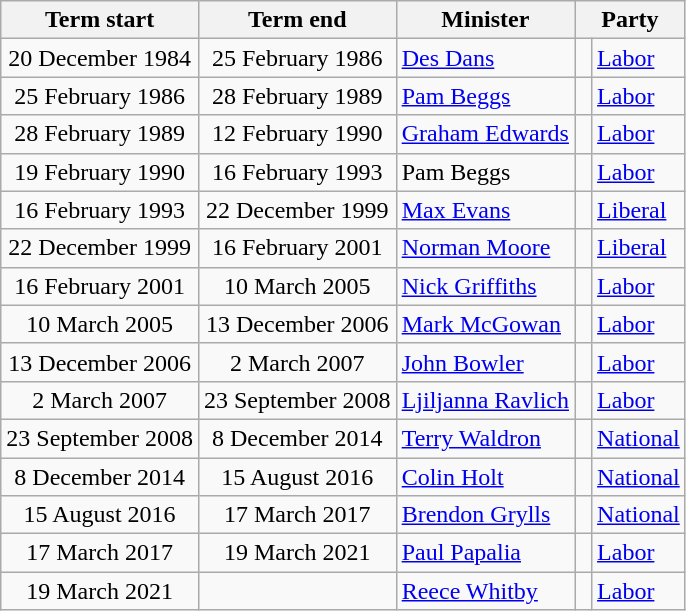<table class="wikitable">
<tr>
<th>Term start</th>
<th>Term end</th>
<th>Minister</th>
<th colspan="2">Party</th>
</tr>
<tr>
<td align=center>20 December 1984</td>
<td align=center>25 February 1986</td>
<td><a href='#'>Des Dans</a></td>
<td> </td>
<td><a href='#'>Labor</a></td>
</tr>
<tr>
<td align=center>25 February 1986</td>
<td align=center>28 February 1989</td>
<td><a href='#'>Pam Beggs</a></td>
<td> </td>
<td><a href='#'>Labor</a></td>
</tr>
<tr>
<td align=center>28 February 1989</td>
<td align=center>12 February 1990</td>
<td><a href='#'>Graham Edwards</a></td>
<td> </td>
<td><a href='#'>Labor</a></td>
</tr>
<tr>
<td align=center>19 February 1990</td>
<td align=center>16 February 1993</td>
<td>Pam Beggs </td>
<td> </td>
<td><a href='#'>Labor</a></td>
</tr>
<tr>
<td align=center>16 February 1993</td>
<td align=center>22 December 1999</td>
<td><a href='#'>Max Evans</a></td>
<td> </td>
<td><a href='#'>Liberal</a></td>
</tr>
<tr>
<td align=center>22 December 1999</td>
<td align=center>16 February 2001</td>
<td><a href='#'>Norman Moore</a></td>
<td> </td>
<td><a href='#'>Liberal</a></td>
</tr>
<tr>
<td align=center>16 February 2001</td>
<td align=center>10 March 2005</td>
<td><a href='#'>Nick Griffiths</a></td>
<td> </td>
<td><a href='#'>Labor</a></td>
</tr>
<tr>
<td align=center>10 March 2005</td>
<td align=center>13 December 2006</td>
<td><a href='#'>Mark McGowan</a></td>
<td> </td>
<td><a href='#'>Labor</a></td>
</tr>
<tr>
<td align=center>13 December 2006</td>
<td align=center>2 March 2007</td>
<td><a href='#'>John Bowler</a></td>
<td> </td>
<td><a href='#'>Labor</a></td>
</tr>
<tr>
<td align=center>2 March 2007</td>
<td align=center>23 September 2008</td>
<td><a href='#'>Ljiljanna Ravlich</a></td>
<td> </td>
<td><a href='#'>Labor</a></td>
</tr>
<tr>
<td align=center>23 September 2008</td>
<td align=center>8 December 2014</td>
<td><a href='#'>Terry Waldron</a></td>
<td> </td>
<td><a href='#'>National</a></td>
</tr>
<tr>
<td align=center>8 December 2014</td>
<td align=center>15 August 2016</td>
<td><a href='#'>Colin Holt</a></td>
<td> </td>
<td><a href='#'>National</a></td>
</tr>
<tr>
<td align=center>15 August 2016</td>
<td align=center>17 March 2017</td>
<td><a href='#'>Brendon Grylls</a></td>
<td> </td>
<td><a href='#'>National</a></td>
</tr>
<tr>
<td align=center>17 March 2017</td>
<td align=center>19 March 2021</td>
<td><a href='#'>Paul Papalia</a></td>
<td> </td>
<td><a href='#'>Labor</a></td>
</tr>
<tr>
<td align=center>19 March 2021</td>
<td align=center></td>
<td><a href='#'>Reece Whitby</a></td>
<td> </td>
<td><a href='#'>Labor</a></td>
</tr>
</table>
